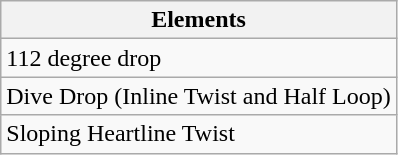<table class="wikitable">
<tr>
<th>Elements</th>
</tr>
<tr>
<td>112 degree drop</td>
</tr>
<tr>
<td>Dive Drop (Inline Twist and Half Loop)</td>
</tr>
<tr>
<td>Sloping Heartline Twist</td>
</tr>
</table>
